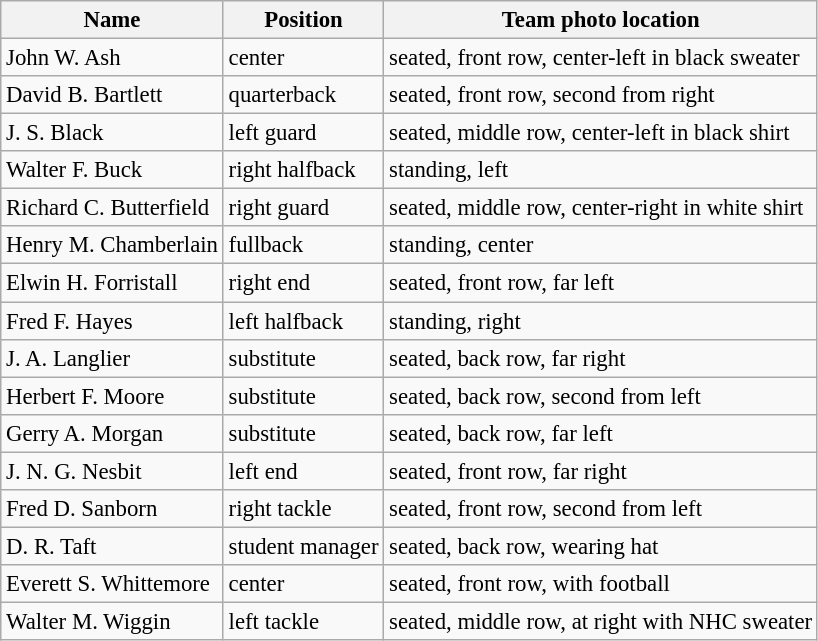<table class="wikitable" style="text-align:left; font-size: 95%;">
<tr>
<th>Name</th>
<th>Position</th>
<th>Team photo location</th>
</tr>
<tr>
<td>John W. Ash</td>
<td>center</td>
<td>seated, front row, center-left in black sweater</td>
</tr>
<tr>
<td>David B. Bartlett</td>
<td>quarterback</td>
<td>seated, front row, second from right</td>
</tr>
<tr>
<td>J. S. Black</td>
<td>left guard</td>
<td>seated, middle row, center-left in black shirt</td>
</tr>
<tr>
<td>Walter F. Buck</td>
<td>right halfback</td>
<td>standing, left</td>
</tr>
<tr>
<td>Richard C. Butterfield</td>
<td>right guard</td>
<td>seated, middle row, center-right in white shirt</td>
</tr>
<tr>
<td>Henry M. Chamberlain</td>
<td>fullback</td>
<td>standing, center</td>
</tr>
<tr>
<td>Elwin H. Forristall</td>
<td>right end</td>
<td>seated, front row, far left</td>
</tr>
<tr>
<td>Fred F. Hayes</td>
<td>left halfback</td>
<td>standing, right</td>
</tr>
<tr>
<td>J. A. Langlier</td>
<td>substitute</td>
<td>seated, back row, far right</td>
</tr>
<tr>
<td>Herbert F. Moore</td>
<td>substitute</td>
<td>seated, back row, second from left</td>
</tr>
<tr>
<td>Gerry A. Morgan</td>
<td>substitute</td>
<td>seated, back row, far left</td>
</tr>
<tr>
<td>J. N. G. Nesbit</td>
<td>left end</td>
<td>seated, front row, far right</td>
</tr>
<tr>
<td>Fred D. Sanborn</td>
<td>right tackle</td>
<td>seated, front row, second from left</td>
</tr>
<tr>
<td>D. R. Taft</td>
<td>student manager</td>
<td>seated, back row, wearing hat</td>
</tr>
<tr>
<td>Everett S. Whittemore</td>
<td>center</td>
<td>seated, front row, with football</td>
</tr>
<tr>
<td>Walter M. Wiggin</td>
<td>left tackle</td>
<td>seated, middle row, at right with NHC sweater</td>
</tr>
</table>
